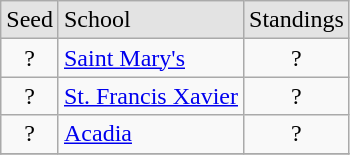<table class="wikitable">
<tr>
<td style="background: #e3e3e3;">Seed</td>
<td style="background: #e3e3e3;">School</td>
<td style="background: #e3e3e3;">Standings</td>
</tr>
<tr>
<td align=center>?</td>
<td><a href='#'>Saint Mary's</a></td>
<td align=center>?</td>
</tr>
<tr>
<td align=center>?</td>
<td><a href='#'>St. Francis Xavier</a></td>
<td align=center>?</td>
</tr>
<tr>
<td align=center>?</td>
<td><a href='#'>Acadia</a></td>
<td align=center>?</td>
</tr>
<tr>
</tr>
</table>
